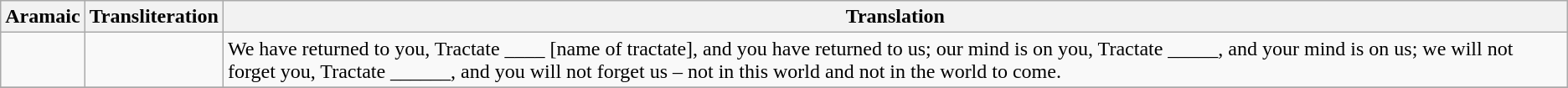<table class="wikitable">
<tr>
<th>Aramaic</th>
<th>Transliteration</th>
<th>Translation</th>
</tr>
<tr>
<td></td>
<td></td>
<td>We have returned to you, Tractate ____ [name of tractate], and you have returned to us; our mind is on you, Tractate _____, and your mind is on us; we will not forget you, Tractate ______, and you will not forget us – not in this world and not in the world to come.</td>
</tr>
<tr>
</tr>
</table>
